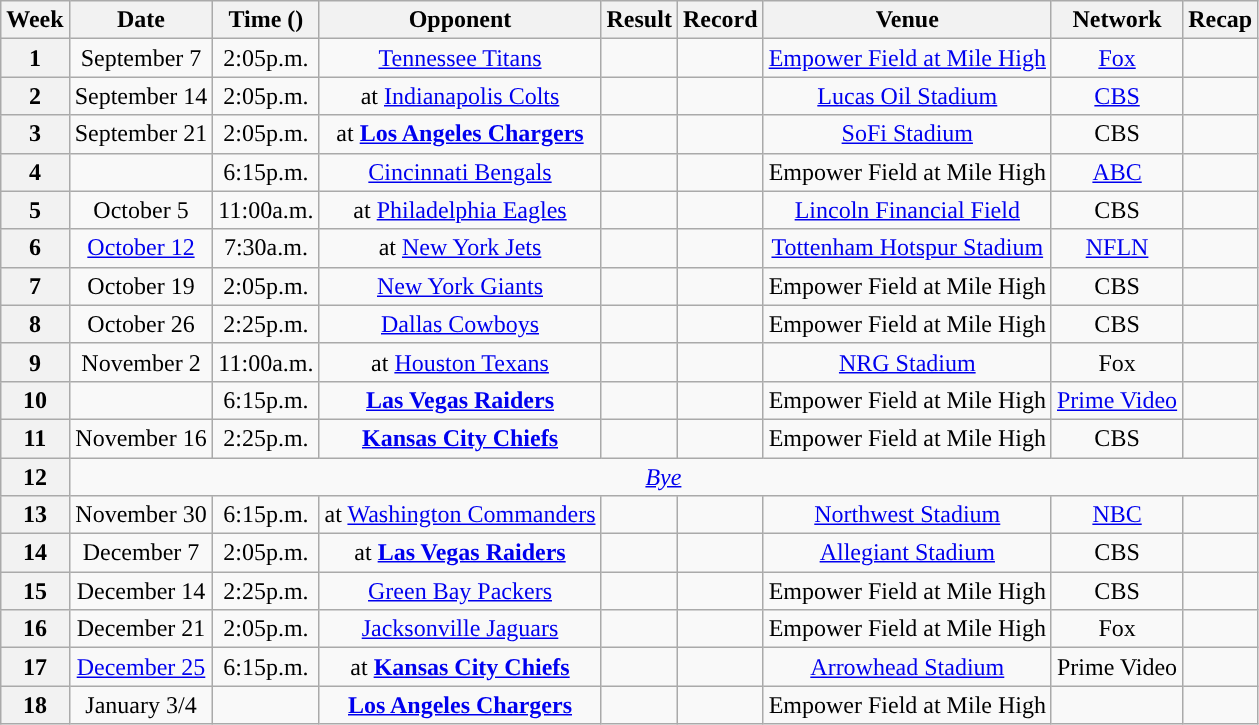<table class="wikitable" style="text-align:center">
<tr>
<th>Week</th>
<th>Date</th>
<th>Time (<a href='#'></a>)</th>
<th>Opponent</th>
<th>Result</th>
<th>Record</th>
<th>Venue</th>
<th>Network</th>
<th>Recap</th>
</tr>
<tr>
<th>1 </th>
<td>September 7</td>
<td>2:05p.m.</td>
<td><a href='#'>Tennessee Titans</a></td>
<td></td>
<td></td>
<td><a href='#'>Empower Field at Mile High</a></td>
<td><a href='#'>Fox</a></td>
<td></td>
</tr>
<tr>
<th>2 </th>
<td>September 14</td>
<td>2:05p.m.</td>
<td>at <a href='#'>Indianapolis Colts</a></td>
<td></td>
<td></td>
<td><a href='#'>Lucas Oil Stadium</a></td>
<td><a href='#'>CBS</a></td>
<td></td>
</tr>
<tr>
<th>3 </th>
<td>September 21</td>
<td>2:05p.m.</td>
<td>at <strong><a href='#'>Los Angeles Chargers</a></strong></td>
<td></td>
<td></td>
<td><a href='#'>SoFi Stadium</a></td>
<td>CBS</td>
<td></td>
</tr>
<tr>
<th>4 </th>
<td></td>
<td>6:15p.m.</td>
<td><a href='#'>Cincinnati Bengals</a></td>
<td></td>
<td></td>
<td>Empower Field at Mile High</td>
<td><a href='#'>ABC</a></td>
<td></td>
</tr>
<tr>
<th>5 </th>
<td>October 5</td>
<td>11:00a.m.</td>
<td>at <a href='#'>Philadelphia Eagles</a></td>
<td></td>
<td></td>
<td><a href='#'>Lincoln Financial Field</a></td>
<td>CBS</td>
<td></td>
</tr>
<tr>
<th>6 </th>
<td><a href='#'>October 12</a></td>
<td>7:30a.m.</td>
<td>at <a href='#'>New York Jets</a></td>
<td></td>
<td></td>
<td> <a href='#'>Tottenham Hotspur Stadium</a> </td>
<td><a href='#'>NFLN</a></td>
<td></td>
</tr>
<tr>
<th>7 </th>
<td>October 19</td>
<td>2:05p.m.</td>
<td><a href='#'>New York Giants</a></td>
<td></td>
<td></td>
<td>Empower Field at Mile High</td>
<td>CBS</td>
<td></td>
</tr>
<tr>
<th>8 </th>
<td>October 26</td>
<td>2:25p.m.</td>
<td><a href='#'>Dallas Cowboys</a></td>
<td></td>
<td></td>
<td>Empower Field at Mile High</td>
<td>CBS</td>
<td></td>
</tr>
<tr>
<th>9 </th>
<td>November 2</td>
<td>11:00a.m.</td>
<td>at <a href='#'>Houston Texans</a></td>
<td></td>
<td></td>
<td><a href='#'>NRG Stadium</a></td>
<td>Fox</td>
<td></td>
</tr>
<tr>
<th>10 </th>
<td></td>
<td>6:15p.m.</td>
<td><strong><a href='#'>Las Vegas Raiders</a></strong></td>
<td></td>
<td></td>
<td>Empower Field at Mile High</td>
<td><a href='#'>Prime Video</a></td>
<td></td>
</tr>
<tr>
<th>11 </th>
<td>November 16</td>
<td>2:25p.m.</td>
<td><strong><a href='#'>Kansas City Chiefs</a></strong></td>
<td></td>
<td></td>
<td>Empower Field at Mile High</td>
<td>CBS</td>
<td></td>
</tr>
<tr>
<th>12</th>
<td colspan=8><em><a href='#'>Bye</a></em></td>
</tr>
<tr>
<th>13 </th>
<td>November 30</td>
<td>6:15p.m.</td>
<td>at <a href='#'>Washington Commanders</a></td>
<td></td>
<td></td>
<td><a href='#'>Northwest Stadium</a></td>
<td><a href='#'>NBC</a></td>
<td></td>
</tr>
<tr>
<th>14 </th>
<td>December 7</td>
<td>2:05p.m.</td>
<td>at <strong><a href='#'>Las Vegas Raiders</a></strong></td>
<td></td>
<td></td>
<td><a href='#'>Allegiant Stadium</a></td>
<td>CBS</td>
<td></td>
</tr>
<tr>
<th>15 </th>
<td>December 14</td>
<td>2:25p.m.</td>
<td><a href='#'>Green Bay Packers</a></td>
<td></td>
<td></td>
<td>Empower Field at Mile High</td>
<td>CBS</td>
<td></td>
</tr>
<tr>
<th>16 </th>
<td>December 21</td>
<td>2:05p.m.</td>
<td><a href='#'>Jacksonville Jaguars</a></td>
<td></td>
<td></td>
<td>Empower Field at Mile High</td>
<td>Fox</td>
<td></td>
</tr>
<tr>
<th>17 </th>
<td><a href='#'>December 25</a></td>
<td>6:15p.m.</td>
<td>at <strong><a href='#'>Kansas City Chiefs</a></strong></td>
<td></td>
<td></td>
<td><a href='#'>Arrowhead Stadium</a></td>
<td>Prime Video</td>
<td></td>
</tr>
<tr>
<th>18 </th>
<td>January 3/4</td>
<td></td>
<td><strong><a href='#'>Los Angeles Chargers</a></strong></td>
<td></td>
<td></td>
<td>Empower Field at Mile High</td>
<td></td>
<td></td>
</tr>
</table>
